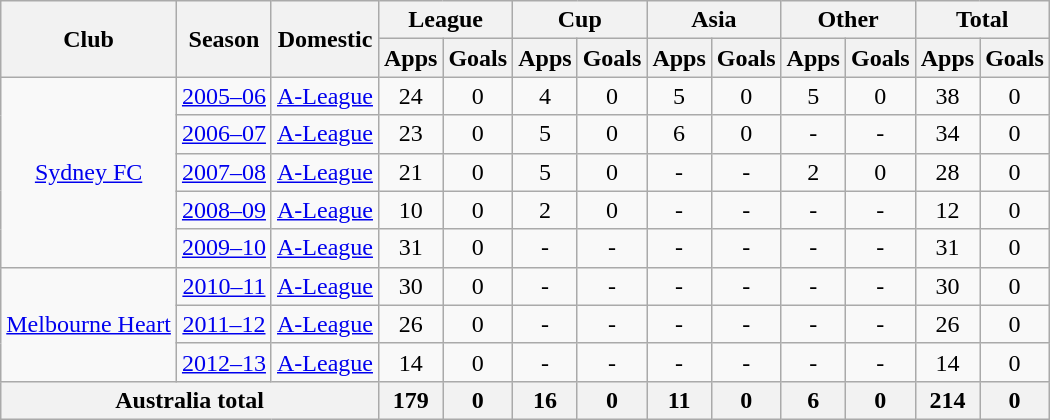<table class="wikitable" style="text-align:center;">
<tr>
<th rowspan="2">Club</th>
<th rowspan="2">Season</th>
<th rowspan="2">Domestic</th>
<th colspan="2">League</th>
<th colspan="2">Cup</th>
<th colspan="2">Asia</th>
<th colspan="2">Other</th>
<th colspan="2">Total</th>
</tr>
<tr>
<th>Apps</th>
<th>Goals</th>
<th>Apps</th>
<th>Goals</th>
<th>Apps</th>
<th>Goals</th>
<th>Apps</th>
<th>Goals</th>
<th>Apps</th>
<th>Goals</th>
</tr>
<tr>
<td rowspan="5" style="centre"><a href='#'>Sydney FC</a></td>
<td><a href='#'>2005–06</a></td>
<td><a href='#'>A-League</a></td>
<td>24</td>
<td>0</td>
<td>4</td>
<td>0</td>
<td>5</td>
<td>0</td>
<td>5</td>
<td>0</td>
<td>38</td>
<td>0</td>
</tr>
<tr>
<td><a href='#'>2006–07</a></td>
<td><a href='#'>A-League</a></td>
<td>23</td>
<td>0</td>
<td>5</td>
<td>0</td>
<td>6</td>
<td>0</td>
<td>-</td>
<td>-</td>
<td>34</td>
<td>0</td>
</tr>
<tr>
<td><a href='#'>2007–08</a></td>
<td><a href='#'>A-League</a></td>
<td>21</td>
<td>0</td>
<td>5</td>
<td>0</td>
<td>-</td>
<td>-</td>
<td>2</td>
<td>0</td>
<td>28</td>
<td>0</td>
</tr>
<tr>
<td><a href='#'>2008–09</a></td>
<td><a href='#'>A-League</a></td>
<td>10</td>
<td>0</td>
<td>2</td>
<td>0</td>
<td>-</td>
<td>-</td>
<td>-</td>
<td>-</td>
<td>12</td>
<td>0</td>
</tr>
<tr>
<td><a href='#'>2009–10</a></td>
<td><a href='#'>A-League</a></td>
<td>31</td>
<td>0</td>
<td>-</td>
<td>-</td>
<td>-</td>
<td>-</td>
<td>-</td>
<td>-</td>
<td>31</td>
<td>0</td>
</tr>
<tr>
<td rowspan="3" style="centre"><a href='#'>Melbourne Heart</a></td>
<td><a href='#'>2010–11</a></td>
<td><a href='#'>A-League</a></td>
<td>30</td>
<td>0</td>
<td>-</td>
<td>-</td>
<td>-</td>
<td>-</td>
<td>-</td>
<td>-</td>
<td>30</td>
<td>0</td>
</tr>
<tr>
<td><a href='#'>2011–12</a></td>
<td><a href='#'>A-League</a></td>
<td>26</td>
<td>0</td>
<td>-</td>
<td>-</td>
<td>-</td>
<td>-</td>
<td>-</td>
<td>-</td>
<td>26</td>
<td>0</td>
</tr>
<tr>
<td><a href='#'>2012–13</a></td>
<td><a href='#'>A-League</a></td>
<td>14</td>
<td>0</td>
<td>-</td>
<td>-</td>
<td>-</td>
<td>-</td>
<td>-</td>
<td>-</td>
<td>14</td>
<td>0</td>
</tr>
<tr>
<th colspan="3">Australia total</th>
<th>179</th>
<th>0</th>
<th>16</th>
<th>0</th>
<th>11</th>
<th>0</th>
<th>6</th>
<th>0</th>
<th>214</th>
<th>0</th>
</tr>
</table>
